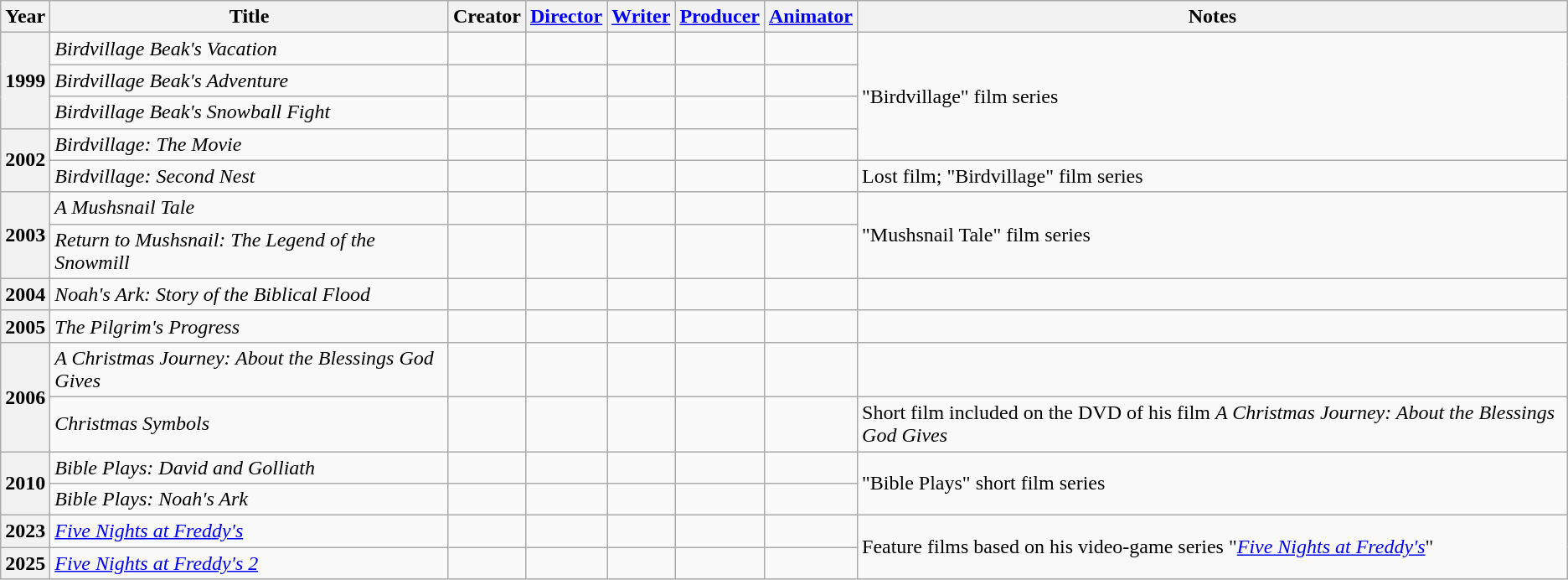<table class="wikitable sortable">
<tr>
<th scope="col">Year</th>
<th scope="col">Title</th>
<th>Creator</th>
<th><a href='#'>Director</a></th>
<th><a href='#'>Writer</a></th>
<th><a href='#'>Producer</a></th>
<th><a href='#'>Animator</a></th>
<th>Notes</th>
</tr>
<tr>
<th rowspan="3" scope="row">1999</th>
<td><em>Birdvillage Beak's Vacation</em></td>
<td></td>
<td></td>
<td></td>
<td></td>
<td></td>
<td rowspan=4>"Birdvillage" film series</td>
</tr>
<tr>
<td><em>Birdvillage Beak's Adventure</em></td>
<td></td>
<td></td>
<td></td>
<td></td>
<td></td>
</tr>
<tr>
<td><em>Birdvillage Beak's Snowball Fight</em></td>
<td></td>
<td></td>
<td></td>
<td></td>
<td></td>
</tr>
<tr>
<th rowspan="2" scope="row">2002</th>
<td><em>Birdvillage: The Movie</em></td>
<td></td>
<td></td>
<td></td>
<td></td>
<td></td>
</tr>
<tr>
<td><em>Birdvillage: Second Nest</em></td>
<td></td>
<td></td>
<td></td>
<td></td>
<td></td>
<td>Lost film; "Birdvillage" film series</td>
</tr>
<tr>
<th rowspan="2" scope="row">2003</th>
<td><em>A Mushsnail Tale</em></td>
<td></td>
<td></td>
<td></td>
<td></td>
<td></td>
<td rowspan=2>"Mushsnail Tale" film series</td>
</tr>
<tr>
<td><em>Return to Mushsnail: The Legend of the Snowmill</em></td>
<td></td>
<td></td>
<td></td>
<td></td>
<td></td>
</tr>
<tr>
<th scope="row">2004</th>
<td><em>Noah's Ark: Story of the Biblical Flood</em></td>
<td></td>
<td></td>
<td></td>
<td></td>
<td></td>
<td></td>
</tr>
<tr>
<th scope="row">2005</th>
<td><em>The Pilgrim's Progress</em></td>
<td></td>
<td></td>
<td></td>
<td></td>
<td></td>
<td></td>
</tr>
<tr>
<th rowspan="2" scope="row">2006</th>
<td><em>A Christmas Journey: About the Blessings God Gives</em></td>
<td></td>
<td></td>
<td></td>
<td></td>
<td></td>
<td></td>
</tr>
<tr>
<td><em>Christmas Symbols</em></td>
<td></td>
<td></td>
<td></td>
<td></td>
<td></td>
<td>Short film included on the DVD of his film <em>A Christmas Journey: About the Blessings God Gives</em></td>
</tr>
<tr>
<th rowspan="2" scope="row">2010</th>
<td><em>Bible Plays: David and Golliath</em></td>
<td></td>
<td></td>
<td></td>
<td></td>
<td></td>
<td rowspan=2>"Bible Plays" short film series</td>
</tr>
<tr>
<td><em>Bible Plays: Noah's Ark</em></td>
<td></td>
<td></td>
<td></td>
<td></td>
<td></td>
</tr>
<tr>
<th scope="row">2023</th>
<td><em><a href='#'>Five Nights at Freddy's</a></em></td>
<td></td>
<td></td>
<td></td>
<td></td>
<td></td>
<td rowspan="2">Feature films based on his video-game series "<em><a href='#'>Five Nights at Freddy's</a></em>"</td>
</tr>
<tr>
<th scope="row">2025</th>
<td><em><a href='#'>Five Nights at Freddy's 2</a></em></td>
<td></td>
<td></td>
<td></td>
<td></td>
<td></td>
</tr>
</table>
